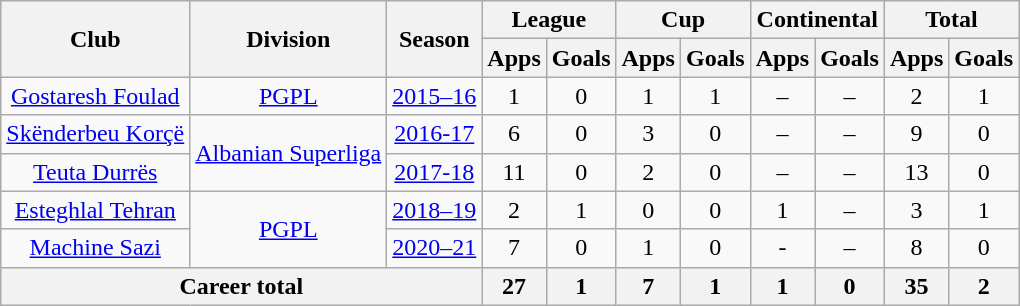<table class="wikitable" style="text-align: center;">
<tr>
<th rowspan="2">Club</th>
<th rowspan="2">Division</th>
<th rowspan="2">Season</th>
<th colspan="2">League</th>
<th colspan="2">Cup</th>
<th colspan="2">Continental</th>
<th colspan="2">Total</th>
</tr>
<tr>
<th>Apps</th>
<th>Goals</th>
<th>Apps</th>
<th>Goals</th>
<th>Apps</th>
<th>Goals</th>
<th>Apps</th>
<th>Goals</th>
</tr>
<tr>
<td rowspan="1"><a href='#'>Gostaresh Foulad</a></td>
<td rowspan="1"><a href='#'>PGPL</a></td>
<td><a href='#'>2015–16</a></td>
<td>1</td>
<td>0</td>
<td>1</td>
<td>1</td>
<td>–</td>
<td>–</td>
<td>2</td>
<td>1</td>
</tr>
<tr>
<td rowspan="1"><a href='#'>Skënderbeu Korçë</a></td>
<td rowspan="2"><a href='#'>Albanian Superliga</a></td>
<td><a href='#'>2016-17</a></td>
<td>6</td>
<td>0</td>
<td>3</td>
<td>0</td>
<td>–</td>
<td>–</td>
<td>9</td>
<td>0</td>
</tr>
<tr>
<td rowspan="1"><a href='#'>Teuta Durrës</a></td>
<td><a href='#'>2017-18</a></td>
<td>11</td>
<td>0</td>
<td>2</td>
<td>0</td>
<td>–</td>
<td>–</td>
<td>13</td>
<td>0</td>
</tr>
<tr>
<td rowspan="1"><a href='#'>Esteghlal Tehran</a></td>
<td rowspan="2"><a href='#'>PGPL</a></td>
<td><a href='#'>2018–19</a></td>
<td>2</td>
<td>1</td>
<td>0</td>
<td>0</td>
<td>1</td>
<td>–</td>
<td>3</td>
<td>1</td>
</tr>
<tr>
<td rowspan="1"><a href='#'>Machine Sazi</a></td>
<td><a href='#'>2020–21</a></td>
<td>7</td>
<td>0</td>
<td>1</td>
<td>0</td>
<td>-</td>
<td>–</td>
<td>8</td>
<td>0</td>
</tr>
<tr>
<th colspan=3>Career total</th>
<th>27</th>
<th>1</th>
<th>7</th>
<th>1</th>
<th>1</th>
<th>0</th>
<th>35</th>
<th>2</th>
</tr>
</table>
